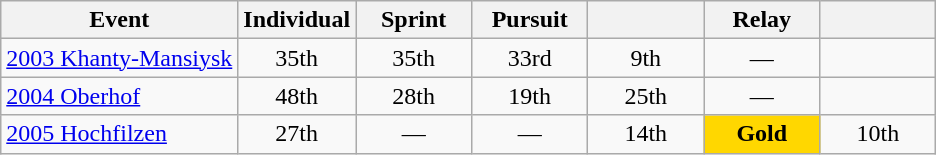<table class="wikitable" style="text-align: center;">
<tr ">
<th>Event</th>
<th style="width:70px;">Individual</th>
<th style="width:70px;">Sprint</th>
<th style="width:70px;">Pursuit</th>
<th style="width:70px;"></th>
<th style="width:70px;">Relay</th>
<th style="width:70px;"></th>
</tr>
<tr>
<td align=left> <a href='#'>2003 Khanty-Mansiysk</a></td>
<td>35th</td>
<td>35th</td>
<td>33rd</td>
<td>9th</td>
<td>—</td>
<td></td>
</tr>
<tr>
<td align=left> <a href='#'>2004 Oberhof</a></td>
<td>48th</td>
<td>28th</td>
<td>19th</td>
<td>25th</td>
<td>—</td>
<td></td>
</tr>
<tr>
<td align=left> <a href='#'>2005 Hochfilzen</a></td>
<td>27th</td>
<td>—</td>
<td>—</td>
<td>14th</td>
<td style="background:gold;"><strong>Gold</strong></td>
<td>10th</td>
</tr>
</table>
